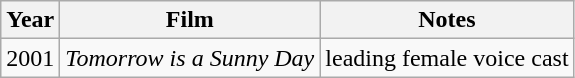<table class="wikitable">
<tr style="text-align:center;">
<th>Year</th>
<th>Film</th>
<th>Notes</th>
</tr>
<tr>
<td>2001</td>
<td><em>Tomorrow is a Sunny Day</em></td>
<td>leading female voice cast</td>
</tr>
</table>
